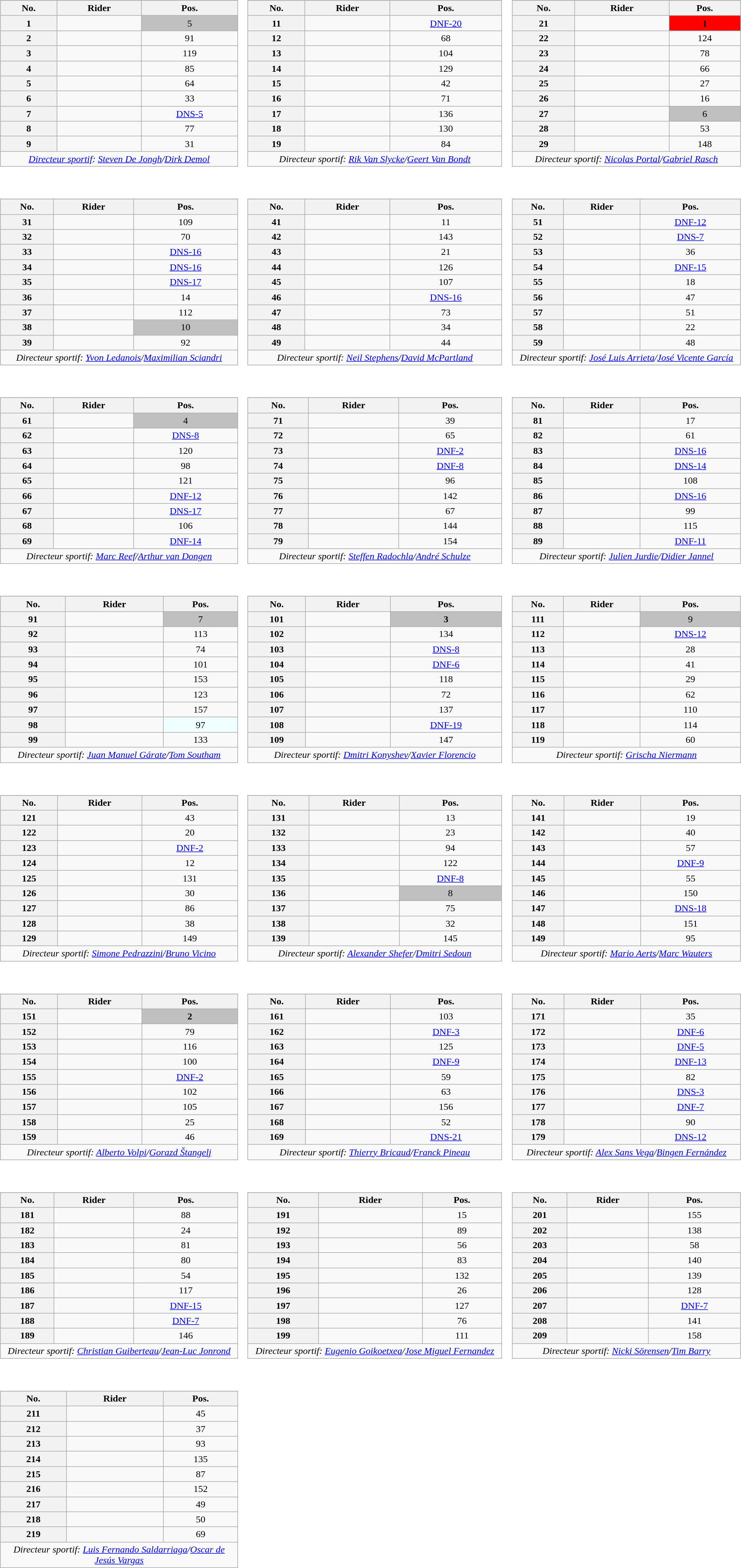<table>
<tr valign="top">
<td style="width:33%;"><br><table class="wikitable plainrowheaders" style="text-align:center; width:97%">
<tr>
</tr>
<tr style="text-align:center;">
<th scope="col">No.</th>
<th scope="col">Rider</th>
<th scope="col">Pos.</th>
</tr>
<tr>
<th scope="row" style="text-align:center;">1</th>
<td style="text-align:left;"></td>
<td style="text-align:center; background:silver;">5</td>
</tr>
<tr>
<th scope="row" style="text-align:center;">2</th>
<td style="text-align:left;"></td>
<td>91</td>
</tr>
<tr>
<th scope="row" style="text-align:center;">3</th>
<td style="text-align:left;"></td>
<td>119</td>
</tr>
<tr>
<th scope="row" style="text-align:center;">4</th>
<td style="text-align:left;"></td>
<td>85</td>
</tr>
<tr>
<th scope="row" style="text-align:center;">5</th>
<td style="text-align:left;"></td>
<td>64</td>
</tr>
<tr>
<th scope="row" style="text-align:center;">6</th>
<td style="text-align:left;"></td>
<td>33</td>
</tr>
<tr>
<th scope="row" style="text-align:center;">7</th>
<td style="text-align:left;"></td>
<td><a href='#'>DNS-5</a></td>
</tr>
<tr>
<th scope="row" style="text-align:center;">8</th>
<td style="text-align:left;"></td>
<td>77</td>
</tr>
<tr>
<th scope="row" style="text-align:center;">9</th>
<td style="text-align:left;"></td>
<td>31</td>
</tr>
<tr align=center>
<td colspan="3"><em><a href='#'>Directeur sportif</a>: <a href='#'>Steven De Jongh</a>/<a href='#'>Dirk Demol</a></em></td>
</tr>
</table>
</td>
<td><br><table class="wikitable plainrowheaders" style="text-align:center; width:97%">
<tr>
</tr>
<tr style="text-align:center;">
<th scope="col">No.</th>
<th scope="col">Rider</th>
<th scope="col">Pos.</th>
</tr>
<tr>
<th scope="row" style="text-align:center;">11</th>
<td style="text-align:left;"></td>
<td><a href='#'>DNF-20</a></td>
</tr>
<tr>
<th scope="row" style="text-align:center;">12</th>
<td style="text-align:left;"></td>
<td>68</td>
</tr>
<tr>
<th scope="row" style="text-align:center;">13</th>
<td style="text-align:left;"></td>
<td>104</td>
</tr>
<tr>
<th scope="row" style="text-align:center;">14</th>
<td style="text-align:left;"></td>
<td>129</td>
</tr>
<tr>
<th scope="row" style="text-align:center;">15</th>
<td style="text-align:left;"></td>
<td>42</td>
</tr>
<tr>
<th scope="row" style="text-align:center;">16</th>
<td style="text-align:left;"></td>
<td>71</td>
</tr>
<tr>
<th scope="row" style="text-align:center;">17</th>
<td style="text-align:left;"></td>
<td>136</td>
</tr>
<tr>
<th scope="row" style="text-align:center;">18</th>
<td style="text-align:left;"></td>
<td>130</td>
</tr>
<tr>
<th scope="row" style="text-align:center;">19</th>
<td style="text-align:left;"></td>
<td>84</td>
</tr>
<tr align=center>
<td colspan="3"><em>Directeur sportif: <a href='#'>Rik Van Slycke</a>/<a href='#'>Geert Van Bondt</a></em></td>
</tr>
</table>
</td>
<td><br><table class="wikitable plainrowheaders" style="text-align:center; width:97%">
<tr>
</tr>
<tr style="text-align:center;">
<th scope="col">No.</th>
<th scope="col">Rider</th>
<th scope="col">Pos.</th>
</tr>
<tr>
<th scope="row" style="text-align:center;">21</th>
<td style="text-align:left;"></td>
<td style="text-align:center; background:red;"><strong>1</strong></td>
</tr>
<tr>
<th scope="row" style="text-align:center;">22</th>
<td style="text-align:left;"></td>
<td>124</td>
</tr>
<tr>
<th scope="row" style="text-align:center;">23</th>
<td style="text-align:left;"></td>
<td>78</td>
</tr>
<tr>
<th scope="row" style="text-align:center;">24</th>
<td style="text-align:left;"></td>
<td>66</td>
</tr>
<tr>
<th scope="row" style="text-align:center;">25</th>
<td style="text-align:left;"></td>
<td>27</td>
</tr>
<tr>
<th scope="row" style="text-align:center;">26</th>
<td style="text-align:left;"></td>
<td>16</td>
</tr>
<tr>
<th scope="row" style="text-align:center;">27</th>
<td style="text-align:left;"></td>
<td style="text-align:center; background:silver;">6</td>
</tr>
<tr>
<th scope="row" style="text-align:center;">28</th>
<td style="text-align:left;"></td>
<td>53</td>
</tr>
<tr>
<th scope="row" style="text-align:center;">29</th>
<td style="text-align:left;"></td>
<td>148</td>
</tr>
<tr align=center>
<td colspan="3"><em>Directeur sportif: <a href='#'>Nicolas Portal</a>/<a href='#'>Gabriel Rasch</a></em></td>
</tr>
</table>
</td>
</tr>
<tr valign="top">
<td><br><table class="wikitable plainrowheaders" style="text-align:center; width:97%">
<tr>
</tr>
<tr style="text-align:center;">
<th scope="col">No.</th>
<th scope="col">Rider</th>
<th scope="col">Pos.</th>
</tr>
<tr>
<th scope="row" style="text-align:center;">31</th>
<td style="text-align:left;"></td>
<td>109</td>
</tr>
<tr>
<th scope="row" style="text-align:center;">32</th>
<td style="text-align:left;"></td>
<td>70</td>
</tr>
<tr>
<th scope="row" style="text-align:center;">33</th>
<td style="text-align:left;"></td>
<td><a href='#'>DNS-16</a></td>
</tr>
<tr>
<th scope="row" style="text-align:center;">34</th>
<td style="text-align:left;"></td>
<td><a href='#'>DNS-16</a></td>
</tr>
<tr>
<th scope="row" style="text-align:center;">35</th>
<td style="text-align:left;"></td>
<td><a href='#'>DNS-17</a></td>
</tr>
<tr>
<th scope="row" style="text-align:center;">36</th>
<td style="text-align:left;"></td>
<td>14</td>
</tr>
<tr>
<th scope="row" style="text-align:center;">37</th>
<td style="text-align:left;"></td>
<td>112</td>
</tr>
<tr>
<th scope="row" style="text-align:center;">38</th>
<td style="text-align:left;"></td>
<td style="text-align:center; background:silver;">10</td>
</tr>
<tr>
<th scope="row" style="text-align:center;">39</th>
<td style="text-align:left;"></td>
<td>92</td>
</tr>
<tr align=center>
<td colspan="3"><em>Directeur sportif: <a href='#'>Yvon Ledanois</a>/<a href='#'>Maximilian Sciandri</a></em></td>
</tr>
</table>
</td>
<td><br><table class="wikitable plainrowheaders" style="text-align:center; width:97%">
<tr>
</tr>
<tr style="text-align:center;">
<th scope="col">No.</th>
<th scope="col">Rider</th>
<th scope="col">Pos.</th>
</tr>
<tr>
<th scope="row" style="text-align:center;">41</th>
<td style="text-align:left;"></td>
<td>11</td>
</tr>
<tr>
<th scope="row" style="text-align:center;">42</th>
<td style="text-align:left;"></td>
<td>143</td>
</tr>
<tr>
<th scope="row" style="text-align:center;">43</th>
<td style="text-align:left;"></td>
<td>21</td>
</tr>
<tr>
<th scope="row" style="text-align:center;">44</th>
<td style="text-align:left;"></td>
<td>126</td>
</tr>
<tr>
<th scope="row" style="text-align:center;">45</th>
<td style="text-align:left;"></td>
<td>107</td>
</tr>
<tr>
<th scope="row" style="text-align:center;">46</th>
<td style="text-align:left;"></td>
<td><a href='#'>DNS-16</a></td>
</tr>
<tr>
<th scope="row" style="text-align:center;">47</th>
<td style="text-align:left;"></td>
<td>73</td>
</tr>
<tr>
<th scope="row" style="text-align:center;">48</th>
<td style="text-align:left;"></td>
<td>34</td>
</tr>
<tr>
<th scope="row" style="text-align:center;">49</th>
<td style="text-align:left;"></td>
<td>44</td>
</tr>
<tr align=center>
<td colspan="3"><em>Directeur sportif: <a href='#'>Neil Stephens</a>/<a href='#'>David McPartland</a></em></td>
</tr>
</table>
</td>
<td><br><table class="wikitable plainrowheaders" style="text-align:center; width:97%">
<tr>
</tr>
<tr style="text-align:center;">
<th scope="col">No.</th>
<th scope="col">Rider</th>
<th scope="col">Pos.</th>
</tr>
<tr>
<th scope="row" style="text-align:center;">51</th>
<td style="text-align:left;"></td>
<td><a href='#'>DNF-12</a></td>
</tr>
<tr>
<th scope="row" style="text-align:center;">52</th>
<td style="text-align:left;"></td>
<td><a href='#'>DNS-7</a></td>
</tr>
<tr>
<th scope="row" style="text-align:center;">53</th>
<td style="text-align:left;"></td>
<td>36</td>
</tr>
<tr>
<th scope="row" style="text-align:center;">54</th>
<td style="text-align:left;"></td>
<td><a href='#'>DNF-15</a></td>
</tr>
<tr>
<th scope="row" style="text-align:center;">55</th>
<td style="text-align:left;"></td>
<td>18</td>
</tr>
<tr>
<th scope="row" style="text-align:center;">56</th>
<td style="text-align:left;"></td>
<td>47</td>
</tr>
<tr>
<th scope="row" style="text-align:center;">57</th>
<td style="text-align:left;"></td>
<td>51</td>
</tr>
<tr>
<th scope="row" style="text-align:center;">58</th>
<td style="text-align:left;"></td>
<td>22</td>
</tr>
<tr>
<th scope="row" style="text-align:center;">59</th>
<td style="text-align:left;"></td>
<td>48</td>
</tr>
<tr align=center>
<td colspan="3"><em>Directeur sportif: <a href='#'>José Luis Arrieta</a>/<a href='#'>José Vicente García</a></em></td>
</tr>
</table>
</td>
</tr>
<tr valign="top">
<td><br><table class="wikitable plainrowheaders" style="text-align:center; width:97%">
<tr>
</tr>
<tr style="text-align:center;">
<th scope="col">No.</th>
<th scope="col">Rider</th>
<th scope="col">Pos.</th>
</tr>
<tr>
<th scope="row" style="text-align:center;">61</th>
<td style="text-align:left;"></td>
<td style="text-align:center; background:silver;">4</td>
</tr>
<tr>
<th scope="row" style="text-align:center;">62</th>
<td style="text-align:left;"></td>
<td><a href='#'>DNS-8</a></td>
</tr>
<tr>
<th scope="row" style="text-align:center;">63</th>
<td style="text-align:left;"></td>
<td>120</td>
</tr>
<tr>
<th scope="row" style="text-align:center;">64</th>
<td style="text-align:left;"></td>
<td>98</td>
</tr>
<tr>
<th scope="row" style="text-align:center;">65</th>
<td style="text-align:left;"></td>
<td>121</td>
</tr>
<tr>
<th scope="row" style="text-align:center;">66</th>
<td style="text-align:left;"></td>
<td><a href='#'>DNF-12</a></td>
</tr>
<tr>
<th scope="row" style="text-align:center;">67</th>
<td style="text-align:left;"></td>
<td><a href='#'>DNS-17</a></td>
</tr>
<tr>
<th scope="row" style="text-align:center;">68</th>
<td style="text-align:left;"></td>
<td>106</td>
</tr>
<tr>
<th scope="row" style="text-align:center;">69</th>
<td style="text-align:left;"></td>
<td><a href='#'>DNF-14</a></td>
</tr>
<tr align=center>
<td colspan="3"><em>Directeur sportif: <a href='#'>Marc Reef</a>/<a href='#'>Arthur van Dongen</a></em></td>
</tr>
</table>
</td>
<td><br><table class="wikitable plainrowheaders" style="text-align:center; width:97%">
<tr>
</tr>
<tr style="text-align:center;">
<th scope="col">No.</th>
<th scope="col">Rider</th>
<th scope="col">Pos.</th>
</tr>
<tr>
<th scope="row" style="text-align:center;">71</th>
<td style="text-align:left;"></td>
<td>39</td>
</tr>
<tr>
<th scope="row" style="text-align:center;">72</th>
<td style="text-align:left;"></td>
<td>65</td>
</tr>
<tr>
<th scope="row" style="text-align:center;">73</th>
<td style="text-align:left;"></td>
<td><a href='#'>DNF-2</a></td>
</tr>
<tr>
<th scope="row" style="text-align:center;">74</th>
<td style="text-align:left;"></td>
<td><a href='#'>DNF-8</a></td>
</tr>
<tr>
<th scope="row" style="text-align:center;">75</th>
<td style="text-align:left;"></td>
<td>96</td>
</tr>
<tr>
<th scope="row" style="text-align:center;">76</th>
<td style="text-align:left;"></td>
<td>142</td>
</tr>
<tr>
<th scope="row" style="text-align:center;">77</th>
<td style="text-align:left;"></td>
<td>67</td>
</tr>
<tr>
<th scope="row" style="text-align:center;">78</th>
<td style="text-align:left;"></td>
<td>144</td>
</tr>
<tr>
<th scope="row" style="text-align:center;">79</th>
<td style="text-align:left;"></td>
<td>154</td>
</tr>
<tr align=center>
<td colspan="3"><em>Directeur sportif: <a href='#'>Steffen Radochla</a>/<a href='#'>André Schulze</a></em></td>
</tr>
</table>
</td>
<td><br><table class="wikitable plainrowheaders" style="text-align:center; width:97%">
<tr>
</tr>
<tr style="text-align:center;">
<th scope="col">No.</th>
<th scope="col">Rider</th>
<th scope="col">Pos.</th>
</tr>
<tr>
<th scope="row" style="text-align:center;">81</th>
<td style="text-align:left;"></td>
<td>17</td>
</tr>
<tr>
<th scope="row" style="text-align:center;">82</th>
<td style="text-align:left;"></td>
<td>61</td>
</tr>
<tr>
<th scope="row" style="text-align:center;">83</th>
<td style="text-align:left;"></td>
<td><a href='#'>DNS-16</a></td>
</tr>
<tr>
<th scope="row" style="text-align:center;">84</th>
<td style="text-align:left;"></td>
<td><a href='#'>DNS-14</a></td>
</tr>
<tr>
<th scope="row" style="text-align:center;">85</th>
<td style="text-align:left;"></td>
<td>108</td>
</tr>
<tr>
<th scope="row" style="text-align:center;">86</th>
<td style="text-align:left;"></td>
<td><a href='#'>DNS-16</a></td>
</tr>
<tr>
<th scope="row" style="text-align:center;">87</th>
<td style="text-align:left;"></td>
<td>99</td>
</tr>
<tr>
<th scope="row" style="text-align:center;">88</th>
<td style="text-align:left;"></td>
<td>115</td>
</tr>
<tr>
<th scope="row" style="text-align:center;">89</th>
<td style="text-align:left;"></td>
<td><a href='#'>DNF-11</a></td>
</tr>
<tr align=center>
<td colspan=3><em>Directeur sportif: <a href='#'>Julien Jurdie</a>/<a href='#'>Didier Jannel</a></em></td>
</tr>
</table>
</td>
</tr>
<tr valign="top">
<td><br><table class="wikitable plainrowheaders" style="text-align:center; width:97%">
<tr>
</tr>
<tr style="text-align:center;">
<th scope="col">No.</th>
<th scope="col">Rider</th>
<th scope="col">Pos.</th>
</tr>
<tr>
<th scope="row" style="text-align:center;">91</th>
<td style="text-align:left;"></td>
<td style="text-align:center; background:silver;">7</td>
</tr>
<tr>
<th scope="row" style="text-align:center;">92</th>
<td style="text-align:left;"></td>
<td>113</td>
</tr>
<tr>
<th scope="row" style="text-align:center;">93</th>
<td style="text-align:left;"></td>
<td>74</td>
</tr>
<tr>
<th scope="row" style="text-align:center;">94</th>
<td style="text-align:left;"></td>
<td>101</td>
</tr>
<tr>
<th scope="row" style="text-align:center;">95</th>
<td style="text-align:left;"></td>
<td>153</td>
</tr>
<tr>
<th scope="row" style="text-align:center;">96</th>
<td style="text-align:left;"></td>
<td>123</td>
</tr>
<tr>
<th scope="row" style="text-align:center;">97</th>
<td style="text-align:left;"></td>
<td>157</td>
</tr>
<tr>
<th scope="row" style="text-align:center;">98</th>
<td style="text-align:left;"></td>
<td style="text-align:center; background:azure;">97</td>
</tr>
<tr>
<th scope="row" style="text-align:center;">99</th>
<td style="text-align:left;"></td>
<td>133</td>
</tr>
<tr align=center>
<td colspan="3"><em>Directeur sportif: <a href='#'>Juan Manuel Gárate</a>/<a href='#'>Tom Southam</a></em></td>
</tr>
</table>
</td>
<td><br><table class="wikitable plainrowheaders" style="text-align:center; width:97%">
<tr>
</tr>
<tr style="text-align:center;">
<th scope="col">No.</th>
<th scope="col">Rider</th>
<th scope="col">Pos.</th>
</tr>
<tr>
<th scope="row" style="text-align:center;">101</th>
<td style="text-align:left;"></td>
<td style="text-align:center; background:silver;"><strong>3</strong></td>
</tr>
<tr>
<th scope="row" style="text-align:center;">102</th>
<td style="text-align:left;"></td>
<td>134</td>
</tr>
<tr>
<th scope="row" style="text-align:center;">103</th>
<td style="text-align:left;"></td>
<td><a href='#'>DNS-8</a></td>
</tr>
<tr>
<th scope="row" style="text-align:center;">104</th>
<td style="text-align:left;"></td>
<td><a href='#'>DNF-6</a></td>
</tr>
<tr>
<th scope="row" style="text-align:center;">105</th>
<td style="text-align:left;"></td>
<td>118</td>
</tr>
<tr>
<th scope="row" style="text-align:center;">106</th>
<td style="text-align:left;"></td>
<td>72</td>
</tr>
<tr>
<th scope="row" style="text-align:center;">107</th>
<td style="text-align:left;"></td>
<td>137</td>
</tr>
<tr>
<th scope="row" style="text-align:center;">108</th>
<td style="text-align:left;"></td>
<td><a href='#'>DNF-19</a></td>
</tr>
<tr>
<th scope="row" style="text-align:center;">109</th>
<td style="text-align:left;"></td>
<td>147</td>
</tr>
<tr align=center>
<td colspan="3"><em>Directeur sportif: <a href='#'>Dmitri Konyshev</a>/<a href='#'>Xavier Florencio</a></em></td>
</tr>
</table>
</td>
<td><br><table class="wikitable plainrowheaders" style="text-align:center; width:97%">
<tr>
</tr>
<tr style="text-align:center;">
<th scope="col">No.</th>
<th scope="col">Rider</th>
<th scope="col">Pos.</th>
</tr>
<tr>
<th scope="row" style="text-align:center;">111</th>
<td style="text-align:left;"></td>
<td style="text-align:center; background:silver;">9</td>
</tr>
<tr>
<th scope="row" style="text-align:center;">112</th>
<td style="text-align:left;"></td>
<td><a href='#'>DNS-12</a></td>
</tr>
<tr>
<th scope="row" style="text-align:center;">113</th>
<td style="text-align:left;"></td>
<td>28</td>
</tr>
<tr>
<th scope="row" style="text-align:center;">114</th>
<td style="text-align:left;"></td>
<td>41</td>
</tr>
<tr>
<th scope="row" style="text-align:center;">115</th>
<td style="text-align:left;"></td>
<td>29</td>
</tr>
<tr>
<th scope="row" style="text-align:center;">116</th>
<td style="text-align:left;"></td>
<td>62</td>
</tr>
<tr>
<th scope="row" style="text-align:center;">117</th>
<td style="text-align:left;"></td>
<td>110</td>
</tr>
<tr>
<th scope="row" style="text-align:center;">118</th>
<td style="text-align:left;"></td>
<td>114</td>
</tr>
<tr>
<th scope="row" style="text-align:center;">119</th>
<td style="text-align:left;"></td>
<td>60</td>
</tr>
<tr align=center>
<td colspan="3"><em>Directeur sportif: <a href='#'>Grischa Niermann</a> </em></td>
</tr>
</table>
</td>
</tr>
<tr valign="top">
<td><br><table class="wikitable plainrowheaders" style="text-align:center; width:97%">
<tr>
</tr>
<tr style="text-align:center;">
<th scope="col">No.</th>
<th scope="col">Rider</th>
<th scope="col">Pos.</th>
</tr>
<tr>
<th scope="row" style="text-align:center;">121</th>
<td style="text-align:left;"></td>
<td>43</td>
</tr>
<tr>
<th scope="row" style="text-align:center;">122</th>
<td style="text-align:left;"></td>
<td>20</td>
</tr>
<tr>
<th scope="row" style="text-align:center;">123</th>
<td style="text-align:left;"></td>
<td><a href='#'>DNF-2</a></td>
</tr>
<tr>
<th scope="row" style="text-align:center;">124</th>
<td style="text-align:left;"></td>
<td>12</td>
</tr>
<tr>
<th scope="row" style="text-align:center;">125</th>
<td style="text-align:left;"></td>
<td>131</td>
</tr>
<tr>
<th scope="row" style="text-align:center;">126</th>
<td style="text-align:left;"></td>
<td>30</td>
</tr>
<tr>
<th scope="row" style="text-align:center;">127</th>
<td style="text-align:left;"></td>
<td>86</td>
</tr>
<tr>
<th scope="row" style="text-align:center;">128</th>
<td style="text-align:left;"></td>
<td>38</td>
</tr>
<tr>
<th scope="row" style="text-align:center;">129</th>
<td style="text-align:left;"></td>
<td>149</td>
</tr>
<tr align=center>
<td colspan="3"><em>Directeur sportif: <a href='#'>Simone Pedrazzini</a>/<a href='#'>Bruno Vicino</a></em></td>
</tr>
</table>
</td>
<td><br><table class="wikitable plainrowheaders" style="text-align:center; width:97%">
<tr>
</tr>
<tr style="text-align:center;">
<th scope="col">No.</th>
<th scope="col">Rider</th>
<th scope="col">Pos.</th>
</tr>
<tr>
<th scope="row" style="text-align:center;">131</th>
<td style="text-align:left;"></td>
<td>13</td>
</tr>
<tr>
<th scope="row" style="text-align:center;">132</th>
<td style="text-align:left;"></td>
<td>23</td>
</tr>
<tr>
<th scope="row" style="text-align:center;">133</th>
<td style="text-align:left;"></td>
<td>94</td>
</tr>
<tr>
<th scope="row" style="text-align:center;">134</th>
<td style="text-align:left;"></td>
<td>122</td>
</tr>
<tr>
<th scope="row" style="text-align:center;">135</th>
<td style="text-align:left;"></td>
<td><a href='#'>DNF-8</a></td>
</tr>
<tr>
<th scope="row" style="text-align:center;">136</th>
<td style="text-align:left;"></td>
<td style="text-align:center; background:silver;">8</td>
</tr>
<tr>
<th scope="row" style="text-align:center;">137</th>
<td style="text-align:left;"></td>
<td>75</td>
</tr>
<tr>
<th scope="row" style="text-align:center;">138</th>
<td style="text-align:left;"></td>
<td>32</td>
</tr>
<tr>
<th scope="row" style="text-align:center;">139</th>
<td style="text-align:left;"></td>
<td>145</td>
</tr>
<tr align=center>
<td colspan="3"><em>Directeur sportif: <a href='#'>Alexander Shefer</a>/<a href='#'>Dmitri Sedoun</a></em></td>
</tr>
</table>
</td>
<td><br><table class="wikitable plainrowheaders" style="text-align:center; width:97%">
<tr>
</tr>
<tr style="text-align:center;">
<th scope="col">No.</th>
<th scope="col">Rider</th>
<th scope="col">Pos.</th>
</tr>
<tr>
<th scope="row" style="text-align:center;">141</th>
<td style="text-align:left;"></td>
<td>19</td>
</tr>
<tr>
<th scope="row" style="text-align:center;">142</th>
<td style="text-align:left;"></td>
<td>40</td>
</tr>
<tr>
<th scope="row" style="text-align:center;">143</th>
<td style="text-align:left;"></td>
<td>57</td>
</tr>
<tr>
<th scope="row" style="text-align:center;">144</th>
<td style="text-align:left;"></td>
<td><a href='#'>DNF-9</a></td>
</tr>
<tr>
<th scope="row" style="text-align:center;">145</th>
<td style="text-align:left;"></td>
<td>55</td>
</tr>
<tr>
<th scope="row" style="text-align:center;">146</th>
<td style="text-align:left;"></td>
<td>150</td>
</tr>
<tr>
<th scope="row" style="text-align:center;">147</th>
<td style="text-align:left;"></td>
<td><a href='#'>DNS-18</a></td>
</tr>
<tr>
<th scope="row" style="text-align:center;">148</th>
<td style="text-align:left;"></td>
<td>151</td>
</tr>
<tr>
<th scope="row" style="text-align:center;">149</th>
<td style="text-align:left;"></td>
<td>95</td>
</tr>
<tr align=center>
<td colspan="3"><em>Directeur sportif: <a href='#'>Mario Aerts</a>/<a href='#'>Marc Wauters</a></em></td>
</tr>
</table>
</td>
</tr>
<tr valign="top">
<td><br><table class="wikitable plainrowheaders" style="text-align:center; width:97%">
<tr>
</tr>
<tr style="text-align:center;">
<th scope="col">No.</th>
<th scope="col">Rider</th>
<th scope="col">Pos.</th>
</tr>
<tr>
<th scope="row" style="text-align:center;">151</th>
<td style="text-align:left;"></td>
<td style="text-align:center; background:silver;"><strong>2</strong></td>
</tr>
<tr>
<th scope="row" style="text-align:center;">152</th>
<td style="text-align:left;"></td>
<td>79</td>
</tr>
<tr>
<th scope="row" style="text-align:center;">153</th>
<td style="text-align:left;"></td>
<td>116</td>
</tr>
<tr>
<th scope="row" style="text-align:center;">154</th>
<td style="text-align:left;"></td>
<td>100</td>
</tr>
<tr>
<th scope="row" style="text-align:center;">155</th>
<td style="text-align:left;"></td>
<td><a href='#'>DNF-2</a></td>
</tr>
<tr>
<th scope="row" style="text-align:center;">156</th>
<td style="text-align:left;"></td>
<td>102</td>
</tr>
<tr>
<th scope="row" style="text-align:center;">157</th>
<td style="text-align:left;"></td>
<td>105</td>
</tr>
<tr>
<th scope="row" style="text-align:center;">158</th>
<td style="text-align:left;"></td>
<td>25</td>
</tr>
<tr>
<th scope="row" style="text-align:center;">159</th>
<td style="text-align:left;"></td>
<td>46</td>
</tr>
<tr align=center>
<td colspan="3"><em>Directeur sportif: <a href='#'>Alberto Volpi</a>/<a href='#'>Gorazd Štangelj</a> </em></td>
</tr>
</table>
</td>
<td><br><table class="wikitable plainrowheaders" style="text-align:center; width:97%">
<tr>
</tr>
<tr style="text-align:center;">
<th scope="col">No.</th>
<th scope="col">Rider</th>
<th scope="col">Pos.</th>
</tr>
<tr>
<th scope="row" style="text-align:center;">161</th>
<td style="text-align:left;"></td>
<td>103</td>
</tr>
<tr>
<th scope="row" style="text-align:center;">162</th>
<td style="text-align:left;"></td>
<td><a href='#'>DNF-3</a></td>
</tr>
<tr>
<th scope="row" style="text-align:center;">163</th>
<td style="text-align:left;"></td>
<td>125</td>
</tr>
<tr>
<th scope="row" style="text-align:center;">164</th>
<td style="text-align:left;"></td>
<td><a href='#'>DNF-9</a></td>
</tr>
<tr>
<th scope="row" style="text-align:center;">165</th>
<td style="text-align:left;"></td>
<td>59</td>
</tr>
<tr>
<th scope="row" style="text-align:center;">166</th>
<td style="text-align:left;"></td>
<td>63</td>
</tr>
<tr>
<th scope="row" style="text-align:center;">167</th>
<td style="text-align:left;"></td>
<td>156</td>
</tr>
<tr>
<th scope="row" style="text-align:center;">168</th>
<td style="text-align:left;"></td>
<td>52</td>
</tr>
<tr>
<th scope="row" style="text-align:center;">169</th>
<td style="text-align:left;"></td>
<td><a href='#'>DNS-21</a></td>
</tr>
<tr align=center>
<td colspan="3"><em>Directeur sportif: <a href='#'>Thierry Bricaud</a>/<a href='#'>Franck Pineau</a></em></td>
</tr>
</table>
</td>
<td><br><table class="wikitable plainrowheaders" style="text-align:center; width:97%">
<tr>
</tr>
<tr style="text-align:center;">
<th scope="col">No.</th>
<th scope="col">Rider</th>
<th scope="col">Pos.</th>
</tr>
<tr>
<th scope="row" style="text-align:center;">171</th>
<td style="text-align:left;"></td>
<td>35</td>
</tr>
<tr>
<th scope="row" style="text-align:center;">172</th>
<td style="text-align:left;"></td>
<td><a href='#'>DNF-6</a></td>
</tr>
<tr>
<th scope="row" style="text-align:center;">173</th>
<td style="text-align:left;"></td>
<td><a href='#'>DNF-5</a></td>
</tr>
<tr>
<th scope="row" style="text-align:center;">174</th>
<td style="text-align:left;"></td>
<td><a href='#'>DNF-13</a></td>
</tr>
<tr>
<th scope="row" style="text-align:center;">175</th>
<td style="text-align:left;"></td>
<td>82</td>
</tr>
<tr>
<th scope="row" style="text-align:center;">176</th>
<td style="text-align:left;"></td>
<td><a href='#'>DNS-3</a></td>
</tr>
<tr>
<th scope="row" style="text-align:center;">177</th>
<td style="text-align:left;"></td>
<td><a href='#'>DNF-7</a></td>
</tr>
<tr>
<th scope="row" style="text-align:center;">178</th>
<td style="text-align:left;"></td>
<td>90</td>
</tr>
<tr>
<th scope="row" style="text-align:center;">179</th>
<td style="text-align:left;"></td>
<td><a href='#'>DNS-12</a></td>
</tr>
<tr align=center>
<td colspan="3"><em>Directeur sportif: <a href='#'>Alex Sans Vega</a>/<a href='#'>Bingen Fernández</a></em></td>
</tr>
</table>
</td>
</tr>
<tr valign="top">
<td><br><table class="wikitable plainrowheaders" style="text-align:center; width:97%">
<tr>
</tr>
<tr style="text-align:center;">
<th scope="col">No.</th>
<th scope="col">Rider</th>
<th scope="col">Pos.</th>
</tr>
<tr>
<th scope="row" style="text-align:center;">181</th>
<td style="text-align:left;"></td>
<td>88</td>
</tr>
<tr>
<th scope="row" style="text-align:center;">182</th>
<td style="text-align:left;"></td>
<td>24</td>
</tr>
<tr>
<th scope="row" style="text-align:center;">183</th>
<td style="text-align:left;"></td>
<td>81</td>
</tr>
<tr>
<th scope="row" style="text-align:center;">184</th>
<td style="text-align:left;"></td>
<td>80</td>
</tr>
<tr>
<th scope="row" style="text-align:center;">185</th>
<td style="text-align:left;"></td>
<td>54</td>
</tr>
<tr>
<th scope="row" style="text-align:center;">186</th>
<td style="text-align:left;"></td>
<td>117</td>
</tr>
<tr>
<th scope="row" style="text-align:center;">187</th>
<td style="text-align:left;"></td>
<td><a href='#'>DNF-15</a></td>
</tr>
<tr>
<th scope="row" style="text-align:center;">188</th>
<td style="text-align:left;"></td>
<td><a href='#'>DNF-7</a></td>
</tr>
<tr>
<th scope="row" style="text-align:center;">189</th>
<td style="text-align:left;"></td>
<td>146</td>
</tr>
<tr align=center>
<td colspan="3"><em>Directeur sportif: <a href='#'>Christian Guiberteau</a>/<a href='#'>Jean-Luc Jonrond</a></em></td>
</tr>
</table>
</td>
<td><br><table class="wikitable plainrowheaders" style="text-align:center; width:97%">
<tr>
</tr>
<tr style="text-align:center;">
<th scope="col">No.</th>
<th scope="col">Rider</th>
<th scope="col">Pos.</th>
</tr>
<tr>
<th scope="row" style="text-align:center;">191</th>
<td style="text-align:left;"></td>
<td>15</td>
</tr>
<tr>
<th scope="row" style="text-align:center;">192</th>
<td style="text-align:left;"></td>
<td>89</td>
</tr>
<tr>
<th scope="row" style="text-align:center;">193</th>
<td style="text-align:left;"></td>
<td>56</td>
</tr>
<tr>
<th scope="row" style="text-align:center;">194</th>
<td style="text-align:left;"></td>
<td>83</td>
</tr>
<tr>
<th scope="row" style="text-align:center;">195</th>
<td style="text-align:left;"></td>
<td>132</td>
</tr>
<tr>
<th scope="row" style="text-align:center;">196</th>
<td style="text-align:left;"></td>
<td>26</td>
</tr>
<tr>
<th scope="row" style="text-align:center;">197</th>
<td style="text-align:left;"></td>
<td>127</td>
</tr>
<tr>
<th scope="row" style="text-align:center;">198</th>
<td style="text-align:left;"></td>
<td>76</td>
</tr>
<tr>
<th scope="row" style="text-align:center;">199</th>
<td style="text-align:left;"></td>
<td>111</td>
</tr>
<tr align=center>
<td colspan="3"><em>Directeur sportif: <a href='#'>Eugenio Goikoetxea</a>/<a href='#'>Jose Miguel Fernandez</a></em></td>
</tr>
</table>
</td>
<td><br><table class="wikitable plainrowheaders" style="text-align:center; width:97%">
<tr>
</tr>
<tr style="text-align:center;">
<th scope="col">No.</th>
<th scope="col">Rider</th>
<th scope="col">Pos.</th>
</tr>
<tr>
<th scope="row" style="text-align:center;">201</th>
<td style="text-align:left;"></td>
<td>155</td>
</tr>
<tr>
<th scope="row" style="text-align:center;">202</th>
<td style="text-align:left;"></td>
<td>138</td>
</tr>
<tr>
<th scope="row" style="text-align:center;">203</th>
<td style="text-align:left;"></td>
<td>58</td>
</tr>
<tr>
<th scope="row" style="text-align:center;">204</th>
<td style="text-align:left;"></td>
<td>140</td>
</tr>
<tr>
<th scope="row" style="text-align:center;">205</th>
<td style="text-align:left;"></td>
<td>139</td>
</tr>
<tr>
<th scope="row" style="text-align:center;">206</th>
<td style="text-align:left;"></td>
<td>128</td>
</tr>
<tr>
<th scope="row" style="text-align:center;">207</th>
<td style="text-align:left;"></td>
<td><a href='#'>DNF-7</a></td>
</tr>
<tr>
<th scope="row" style="text-align:center;">208</th>
<td style="text-align:left;"></td>
<td>141</td>
</tr>
<tr>
<th scope="row" style="text-align:center;">209</th>
<td style="text-align:left;"></td>
<td>158</td>
</tr>
<tr align=center>
<td colspan="3"><em>Directeur sportif: <a href='#'>Nicki Sörensen</a>/<a href='#'>Tim Barry</a></em></td>
</tr>
</table>
</td>
</tr>
<tr valign="top">
<td><br><table class="wikitable plainrowheaders" style="text-align:center; width:97%">
<tr>
</tr>
<tr style="text-align:center;">
<th scope="col">No.</th>
<th scope="col">Rider</th>
<th scope="col">Pos.</th>
</tr>
<tr>
<th scope="row" style="text-align:center;">211</th>
<td style="text-align:left;"></td>
<td>45</td>
</tr>
<tr>
<th scope="row" style="text-align:center;">212</th>
<td style="text-align:left;"></td>
<td>37</td>
</tr>
<tr>
<th scope="row" style="text-align:center;">213</th>
<td style="text-align:left;"></td>
<td>93</td>
</tr>
<tr>
<th scope="row" style="text-align:center;">214</th>
<td style="text-align:left;"></td>
<td>135</td>
</tr>
<tr>
<th scope="row" style="text-align:center;">215</th>
<td style="text-align:left;"></td>
<td>87</td>
</tr>
<tr>
<th scope="row" style="text-align:center;">216</th>
<td style="text-align:left;"></td>
<td>152</td>
</tr>
<tr>
<th scope="row" style="text-align:center;">217</th>
<td style="text-align:left;"></td>
<td>49</td>
</tr>
<tr>
<th scope="row" style="text-align:center;">218</th>
<td style="text-align:left;"></td>
<td>50</td>
</tr>
<tr>
<th scope="row" style="text-align:center;">219</th>
<td style="text-align:left;"></td>
<td>69</td>
</tr>
<tr align=center>
<td colspan="3"><em>Directeur sportif: <a href='#'>Luis Fernando Saldarriaga</a>/<a href='#'>Oscar de Jesús Vargas</a></em></td>
</tr>
</table>
</td>
</tr>
</table>
